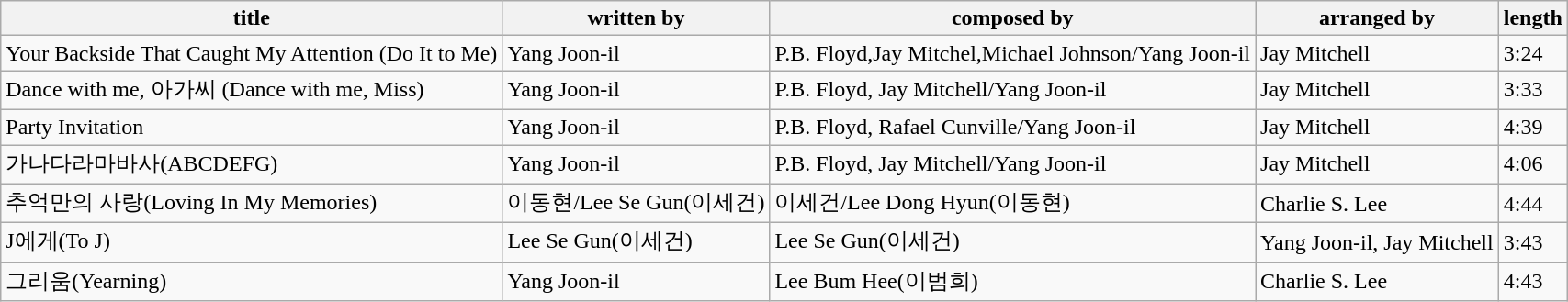<table class="wikitable">
<tr>
<th>title</th>
<th>written by</th>
<th>composed by</th>
<th>arranged by</th>
<th>length</th>
</tr>
<tr>
<td>Your Backside That Caught My Attention (Do It to Me)</td>
<td>Yang Joon-il</td>
<td>P.B. Floyd,Jay Mitchel,Michael Johnson/Yang Joon-il</td>
<td>Jay Mitchell</td>
<td>3:24</td>
</tr>
<tr>
<td>Dance with me, 아가씨 (Dance with me, Miss) </td>
<td>Yang Joon-il</td>
<td>P.B. Floyd, Jay Mitchell/Yang Joon-il</td>
<td>Jay Mitchell</td>
<td>3:33</td>
</tr>
<tr>
<td>Party Invitation</td>
<td>Yang Joon-il</td>
<td>P.B. Floyd, Rafael Cunville/Yang Joon-il</td>
<td>Jay Mitchell</td>
<td>4:39</td>
</tr>
<tr>
<td>가나다라마바사(ABCDEFG)</td>
<td>Yang Joon-il</td>
<td>P.B. Floyd, Jay Mitchell/Yang Joon-il</td>
<td>Jay Mitchell</td>
<td>4:06</td>
</tr>
<tr>
<td>추억만의 사랑(Loving In My Memories)</td>
<td>이동현/Lee Se Gun(이세건)</td>
<td>이세건/Lee Dong Hyun(이동현)</td>
<td>Charlie S. Lee</td>
<td>4:44</td>
</tr>
<tr>
<td>J에게(To J)</td>
<td>Lee Se Gun(이세건)</td>
<td>Lee Se Gun(이세건)</td>
<td>Yang Joon-il, Jay Mitchell</td>
<td>3:43</td>
</tr>
<tr>
<td>그리움(Yearning)</td>
<td>Yang Joon-il</td>
<td>Lee Bum Hee(이범희)</td>
<td>Charlie S. Lee</td>
<td>4:43</td>
</tr>
</table>
